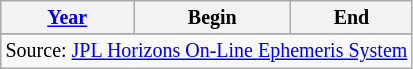<table class="wikitable" style="text-align: center; font-size:smaller;">
<tr>
<th><a href='#'>Year</a></th>
<th>Begin</th>
<th>End</th>
</tr>
<tr>
</tr>
<tr>
</tr>
<tr>
</tr>
<tr>
</tr>
<tr>
</tr>
<tr>
</tr>
<tr>
</tr>
<tr>
</tr>
<tr>
</tr>
<tr>
</tr>
<tr>
</tr>
<tr>
</tr>
<tr>
</tr>
<tr>
</tr>
<tr>
</tr>
<tr>
</tr>
<tr>
</tr>
<tr>
</tr>
<tr>
</tr>
<tr>
</tr>
<tr>
</tr>
<tr>
</tr>
<tr>
</tr>
<tr>
</tr>
<tr>
</tr>
<tr>
</tr>
<tr>
</tr>
<tr>
</tr>
<tr>
</tr>
<tr>
</tr>
<tr>
<td colspan=3>Source: <a href='#'>JPL Horizons On-Line Ephemeris System</a></td>
</tr>
</table>
